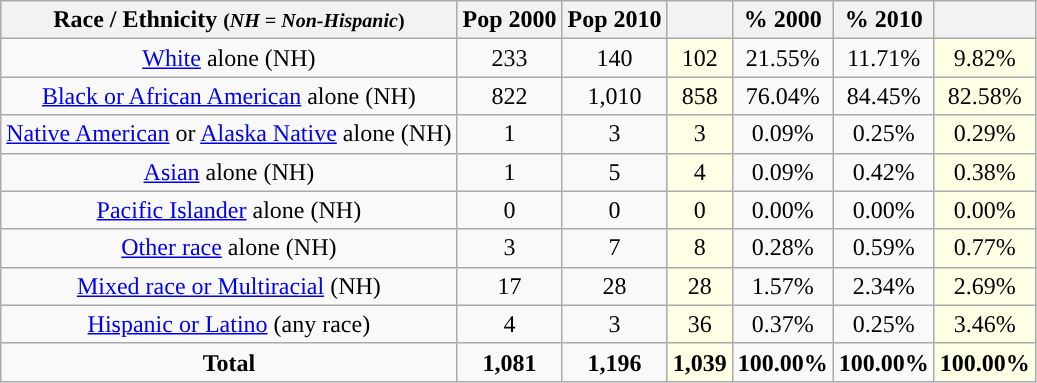<table class="wikitable" style="text-align:center;">
<tr>
<th>Race / Ethnicity <small>(<em>NH = Non-Hispanic</em>)</small></th>
<th>Pop 2000</th>
<th>Pop 2010</th>
<th></th>
<th>% 2000</th>
<th>% 2010</th>
<th></th>
</tr>
<tr>
<td><a href='#'>White</a> alone (NH)</td>
<td>233</td>
<td>140</td>
<td style='background: #ffffe6;'>102</td>
<td>21.55%</td>
<td>11.71%</td>
<td style='background: #ffffe6;'>9.82%</td>
</tr>
<tr>
<td><a href='#'>Black or African American</a> alone (NH)</td>
<td>822</td>
<td>1,010</td>
<td style='background: #ffffe6;'>858</td>
<td>76.04%</td>
<td>84.45%</td>
<td style='background: #ffffe6;'>82.58%</td>
</tr>
<tr>
<td><a href='#'>Native American</a> or <a href='#'>Alaska Native</a> alone (NH)</td>
<td>1</td>
<td>3</td>
<td style='background: #ffffe6;'>3</td>
<td>0.09%</td>
<td>0.25%</td>
<td style='background: #ffffe6;'>0.29%</td>
</tr>
<tr>
<td><a href='#'>Asian</a> alone (NH)</td>
<td>1</td>
<td>5</td>
<td style='background: #ffffe6;'>4</td>
<td>0.09%</td>
<td>0.42%</td>
<td style='background: #ffffe6;'>0.38%</td>
</tr>
<tr>
<td><a href='#'>Pacific Islander</a> alone (NH)</td>
<td>0</td>
<td>0</td>
<td style='background: #ffffe6;'>0</td>
<td>0.00%</td>
<td>0.00%</td>
<td style='background: #ffffe6;'>0.00%</td>
</tr>
<tr>
<td><a href='#'>Other race</a> alone (NH)</td>
<td>3</td>
<td>7</td>
<td style='background: #ffffe6;'>8</td>
<td>0.28%</td>
<td>0.59%</td>
<td style='background: #ffffe6;'>0.77%</td>
</tr>
<tr>
<td><a href='#'>Mixed race or Multiracial</a> (NH)</td>
<td>17</td>
<td>28</td>
<td style='background: #ffffe6;'>28</td>
<td>1.57%</td>
<td>2.34%</td>
<td style='background: #ffffe6;'>2.69%</td>
</tr>
<tr>
<td><a href='#'>Hispanic or Latino</a> (any race)</td>
<td>4</td>
<td>3</td>
<td style='background: #ffffe6;'>36</td>
<td>0.37%</td>
<td>0.25%</td>
<td style='background: #ffffe6;'>3.46%</td>
</tr>
<tr>
<td><strong>Total</strong></td>
<td><strong>1,081</strong></td>
<td><strong>1,196</strong></td>
<td style='background: #ffffe6;'><strong>1,039</strong></td>
<td><strong>100.00%</strong></td>
<td><strong>100.00%</strong></td>
<td style='background: #ffffe6;'><strong>100.00%</strong></td>
</tr>
</table>
